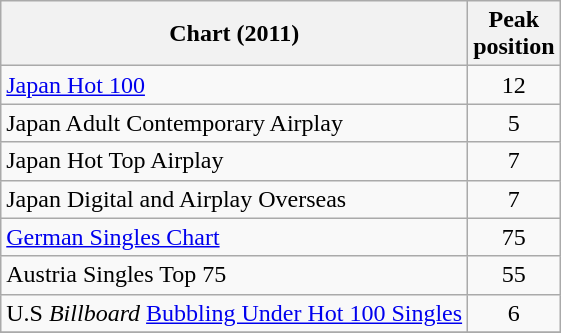<table class="wikitable">
<tr>
<th>Chart (2011)</th>
<th>Peak<br>position</th>
</tr>
<tr>
<td><a href='#'>Japan Hot 100</a></td>
<td align="center">12</td>
</tr>
<tr>
<td>Japan Adult Contemporary Airplay </td>
<td align="center">5</td>
</tr>
<tr>
<td>Japan Hot Top Airplay </td>
<td align="center">7</td>
</tr>
<tr>
<td>Japan Digital and Airplay Overseas </td>
<td align="center">7</td>
</tr>
<tr>
<td><a href='#'>German Singles Chart</a></td>
<td align="center">75</td>
</tr>
<tr>
<td>Austria Singles Top 75 </td>
<td align="center">55</td>
</tr>
<tr>
<td>U.S <em>Billboard</em> <a href='#'>Bubbling Under Hot 100 Singles</a></td>
<td align="center">6</td>
</tr>
<tr>
</tr>
</table>
